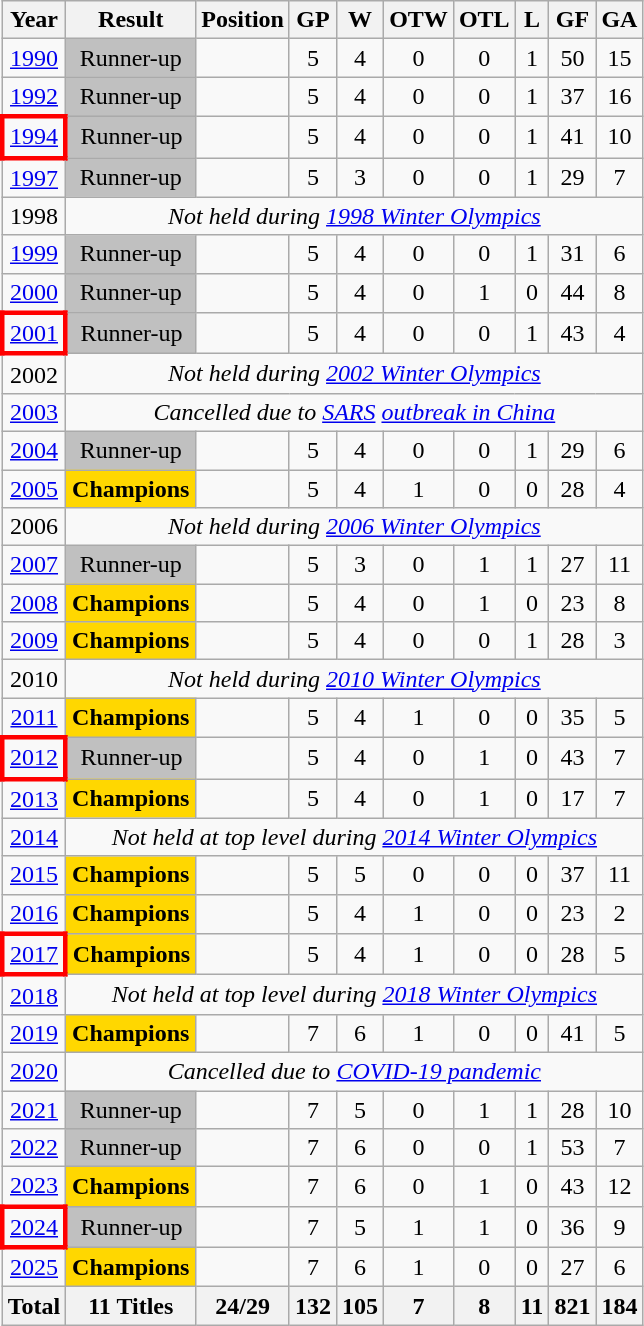<table class="wikitable sortable" style="font-size: 100%; text-align: center;">
<tr>
<th>Year</th>
<th>Result</th>
<th>Position</th>
<th>GP</th>
<th>W</th>
<th>OTW</th>
<th>OTL</th>
<th>L</th>
<th>GF</th>
<th>GA</th>
</tr>
<tr>
<td> <a href='#'>1990</a></td>
<td style="background:silver;">Runner-up</td>
<td></td>
<td>5</td>
<td>4</td>
<td>0</td>
<td>0</td>
<td>1</td>
<td>50</td>
<td>15</td>
</tr>
<tr>
<td> <a href='#'>1992</a></td>
<td style="background:silver;">Runner-up</td>
<td></td>
<td>5</td>
<td>4</td>
<td>0</td>
<td>0</td>
<td>1</td>
<td>37</td>
<td>16</td>
</tr>
<tr>
<td style="border: 3px solid red"> <a href='#'>1994</a></td>
<td style="background:silver;">Runner-up</td>
<td></td>
<td>5</td>
<td>4</td>
<td>0</td>
<td>0</td>
<td>1</td>
<td>41</td>
<td>10</td>
</tr>
<tr>
<td> <a href='#'>1997</a></td>
<td style="background:silver;">Runner-up</td>
<td></td>
<td>5</td>
<td>3</td>
<td>0</td>
<td>0</td>
<td>1</td>
<td>29</td>
<td>7</td>
</tr>
<tr>
<td> 1998</td>
<td colspan=9><em>Not held during <a href='#'>1998 Winter Olympics</a></em></td>
</tr>
<tr>
<td> <a href='#'>1999</a></td>
<td style="background:silver;">Runner-up</td>
<td></td>
<td>5</td>
<td>4</td>
<td>0</td>
<td>0</td>
<td>1</td>
<td>31</td>
<td>6</td>
</tr>
<tr>
<td> <a href='#'>2000</a></td>
<td style="background:silver;">Runner-up</td>
<td></td>
<td>5</td>
<td>4</td>
<td>0</td>
<td>1</td>
<td>0</td>
<td>44</td>
<td>8</td>
</tr>
<tr>
<td style="border: 3px solid red"> <a href='#'>2001</a></td>
<td style="background:silver;">Runner-up</td>
<td></td>
<td>5</td>
<td>4</td>
<td>0</td>
<td>0</td>
<td>1</td>
<td>43</td>
<td>4</td>
</tr>
<tr>
<td> 2002</td>
<td colspan=9><em>Not held during <a href='#'>2002 Winter Olympics</a></em></td>
</tr>
<tr>
<td> <a href='#'>2003</a></td>
<td colspan=9><em>Cancelled due to <a href='#'>SARS</a> <a href='#'>outbreak in China</a></em></td>
</tr>
<tr>
<td> <a href='#'>2004</a></td>
<td style="background:silver;">Runner-up</td>
<td></td>
<td>5</td>
<td>4</td>
<td>0</td>
<td>0</td>
<td>1</td>
<td>29</td>
<td>6</td>
</tr>
<tr>
<td> <a href='#'>2005</a></td>
<td style="background:gold;"><strong>Champions</strong></td>
<td></td>
<td>5</td>
<td>4</td>
<td>1</td>
<td>0</td>
<td>0</td>
<td>28</td>
<td>4</td>
</tr>
<tr>
<td> 2006</td>
<td colspan=9><em>Not held during <a href='#'>2006 Winter Olympics</a></em></td>
</tr>
<tr>
<td> <a href='#'>2007</a></td>
<td style="background:silver;">Runner-up</td>
<td></td>
<td>5</td>
<td>3</td>
<td>0</td>
<td>1</td>
<td>1</td>
<td>27</td>
<td>11</td>
</tr>
<tr>
<td> <a href='#'>2008</a></td>
<td style="background:gold;"><strong>Champions</strong></td>
<td></td>
<td>5</td>
<td>4</td>
<td>0</td>
<td>1</td>
<td>0</td>
<td>23</td>
<td>8</td>
</tr>
<tr>
<td> <a href='#'>2009</a></td>
<td style="background:gold;"><strong>Champions</strong></td>
<td></td>
<td>5</td>
<td>4</td>
<td>0</td>
<td>0</td>
<td>1</td>
<td>28</td>
<td>3</td>
</tr>
<tr>
<td> 2010</td>
<td colspan=9><em>Not held during <a href='#'>2010 Winter Olympics</a></em></td>
</tr>
<tr>
<td> <a href='#'>2011</a></td>
<td style="background:gold;"><strong>Champions</strong></td>
<td></td>
<td>5</td>
<td>4</td>
<td>1</td>
<td>0</td>
<td>0</td>
<td>35</td>
<td>5</td>
</tr>
<tr>
<td style="border: 3px solid red"> <a href='#'>2012</a></td>
<td style="background:silver;">Runner-up</td>
<td></td>
<td>5</td>
<td>4</td>
<td>0</td>
<td>1</td>
<td>0</td>
<td>43</td>
<td>7</td>
</tr>
<tr>
<td> <a href='#'>2013</a></td>
<td style="background:gold;"><strong>Champions</strong></td>
<td></td>
<td>5</td>
<td>4</td>
<td>0</td>
<td>1</td>
<td>0</td>
<td>17</td>
<td>7</td>
</tr>
<tr>
<td> <a href='#'>2014</a></td>
<td colspan=9><em>Not held at top level during <a href='#'>2014 Winter Olympics</a></em></td>
</tr>
<tr>
<td> <a href='#'>2015</a></td>
<td style="background:gold;"><strong>Champions</strong></td>
<td></td>
<td>5</td>
<td>5</td>
<td>0</td>
<td>0</td>
<td>0</td>
<td>37</td>
<td>11</td>
</tr>
<tr>
<td> <a href='#'>2016</a></td>
<td style="background:gold;"><strong>Champions</strong></td>
<td></td>
<td>5</td>
<td>4</td>
<td>1</td>
<td>0</td>
<td>0</td>
<td>23</td>
<td>2</td>
</tr>
<tr>
<td style="border: 3px solid red"> <a href='#'>2017</a></td>
<td style="background:gold;"><strong>Champions</strong></td>
<td></td>
<td>5</td>
<td>4</td>
<td>1</td>
<td>0</td>
<td>0</td>
<td>28</td>
<td>5</td>
</tr>
<tr>
<td> <a href='#'>2018</a></td>
<td colspan=9><em>Not held at top level during <a href='#'>2018 Winter Olympics</a></em></td>
</tr>
<tr>
<td> <a href='#'>2019</a></td>
<td style="background:gold;"><strong>Champions</strong></td>
<td></td>
<td>7</td>
<td>6</td>
<td>1</td>
<td>0</td>
<td>0</td>
<td>41</td>
<td>5</td>
</tr>
<tr>
<td> <a href='#'>2020</a></td>
<td colspan=9><em>Cancelled due to <a href='#'>COVID-19 pandemic</a></em></td>
</tr>
<tr>
<td> <a href='#'>2021</a></td>
<td style="background:silver;">Runner-up</td>
<td></td>
<td>7</td>
<td>5</td>
<td>0</td>
<td>1</td>
<td>1</td>
<td>28</td>
<td>10</td>
</tr>
<tr>
<td> <a href='#'>2022</a></td>
<td style="background:silver;">Runner-up</td>
<td></td>
<td>7</td>
<td>6</td>
<td>0</td>
<td>0</td>
<td>1</td>
<td>53</td>
<td>7</td>
</tr>
<tr>
<td> <a href='#'>2023</a></td>
<td style="background:gold;"><strong>Champions</strong></td>
<td></td>
<td>7</td>
<td>6</td>
<td>0</td>
<td>1</td>
<td>0</td>
<td>43</td>
<td>12</td>
</tr>
<tr>
<td style="border: 3px solid red"> <a href='#'>2024</a></td>
<td style="background:silver;">Runner-up</td>
<td></td>
<td>7</td>
<td>5</td>
<td>1</td>
<td>1</td>
<td>0</td>
<td>36</td>
<td>9</td>
</tr>
<tr>
<td> <a href='#'>2025</a></td>
<td style="background:gold;"><strong>Champions</strong></td>
<td></td>
<td>7</td>
<td>6</td>
<td>1</td>
<td>0</td>
<td>0</td>
<td>27</td>
<td>6</td>
</tr>
<tr>
<th>Total</th>
<th>11 Titles</th>
<th>24/29</th>
<th>132</th>
<th>105</th>
<th>7</th>
<th>8</th>
<th>11</th>
<th>821</th>
<th>184</th>
</tr>
</table>
